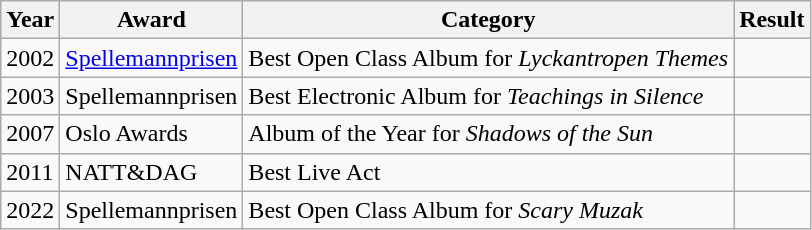<table class="wikitable sortable">
<tr>
<th align=center>Year</th>
<th>Award</th>
<th>Category</th>
<th>Result</th>
</tr>
<tr>
<td>2002</td>
<td><a href='#'>Spellemannprisen</a></td>
<td>Best Open Class Album for <em>Lyckantropen Themes</em></td>
<td></td>
</tr>
<tr>
<td>2003</td>
<td>Spellemannprisen</td>
<td>Best Electronic Album for <em>Teachings in Silence </em></td>
<td></td>
</tr>
<tr>
<td>2007</td>
<td>Oslo Awards</td>
<td>Album of the Year for <em>Shadows of the Sun</em></td>
<td></td>
</tr>
<tr>
<td>2011</td>
<td>NATT&DAG</td>
<td>Best Live Act</td>
<td></td>
</tr>
<tr>
<td>2022</td>
<td>Spellemannprisen</td>
<td>Best Open Class Album for <em>Scary Muzak</em></td>
<td></td>
</tr>
</table>
